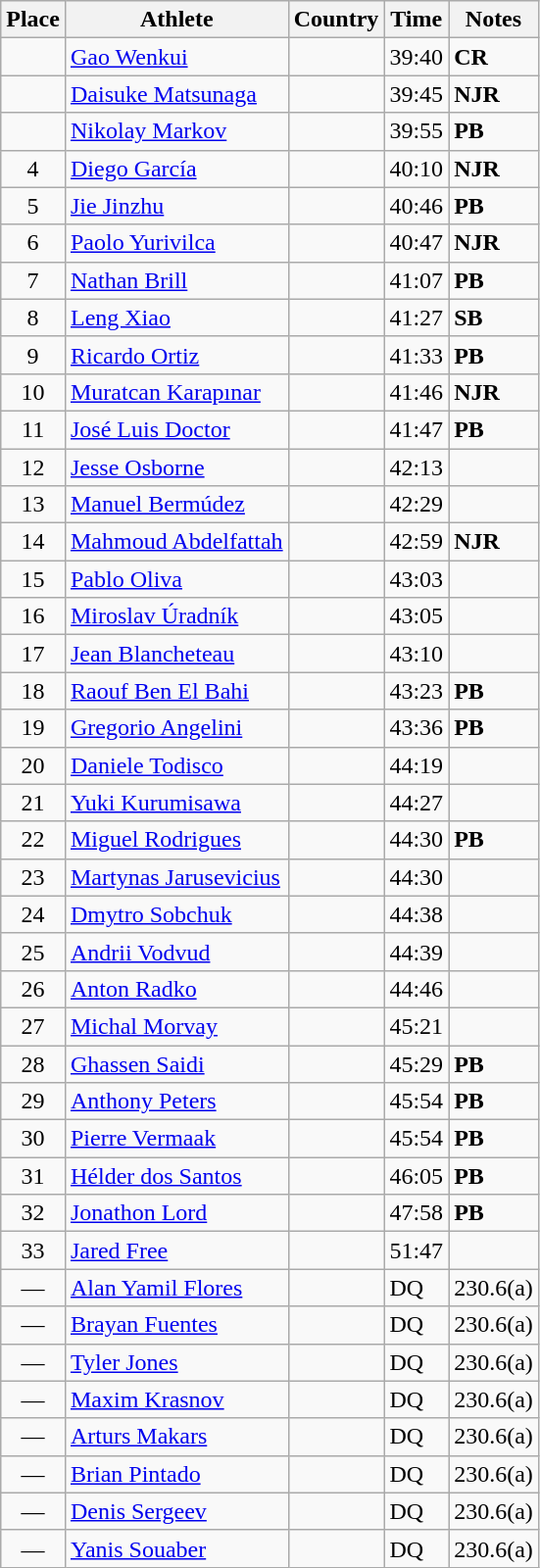<table class=wikitable>
<tr>
<th>Place</th>
<th>Athlete</th>
<th>Country</th>
<th>Time</th>
<th>Notes</th>
</tr>
<tr>
<td align=center></td>
<td align=left><a href='#'>Gao Wenkui</a></td>
<td align=left></td>
<td>39:40</td>
<td><strong>CR</strong></td>
</tr>
<tr>
<td align=center></td>
<td align=left><a href='#'>Daisuke Matsunaga</a></td>
<td align=left></td>
<td>39:45</td>
<td><strong>NJR</strong></td>
</tr>
<tr>
<td align=center></td>
<td align=left><a href='#'>Nikolay Markov</a></td>
<td align=left></td>
<td>39:55</td>
<td><strong>PB</strong></td>
</tr>
<tr>
<td align=center>4</td>
<td align=left><a href='#'>Diego García</a></td>
<td align=left></td>
<td>40:10</td>
<td><strong>NJR</strong></td>
</tr>
<tr>
<td align=center>5</td>
<td align=left><a href='#'>Jie Jinzhu</a></td>
<td align=left></td>
<td>40:46</td>
<td><strong>PB</strong></td>
</tr>
<tr>
<td align=center>6</td>
<td align=left><a href='#'>Paolo Yurivilca</a></td>
<td align=left></td>
<td>40:47</td>
<td><strong>NJR</strong></td>
</tr>
<tr>
<td align=center>7</td>
<td align=left><a href='#'>Nathan Brill</a></td>
<td align=left></td>
<td>41:07</td>
<td><strong>PB</strong></td>
</tr>
<tr>
<td align=center>8</td>
<td align=left><a href='#'>Leng Xiao</a></td>
<td align=left></td>
<td>41:27</td>
<td><strong>SB</strong></td>
</tr>
<tr>
<td align=center>9</td>
<td align=left><a href='#'>Ricardo Ortiz</a></td>
<td align=left></td>
<td>41:33</td>
<td><strong>PB</strong></td>
</tr>
<tr>
<td align=center>10</td>
<td align=left><a href='#'>Muratcan Karapınar</a></td>
<td align=left></td>
<td>41:46</td>
<td><strong>NJR</strong></td>
</tr>
<tr>
<td align=center>11</td>
<td align=left><a href='#'>José Luis Doctor</a></td>
<td align=left></td>
<td>41:47</td>
<td><strong>PB</strong></td>
</tr>
<tr>
<td align=center>12</td>
<td align=left><a href='#'>Jesse Osborne</a></td>
<td align=left></td>
<td>42:13</td>
<td></td>
</tr>
<tr>
<td align=center>13</td>
<td align=left><a href='#'>Manuel Bermúdez</a></td>
<td align=left></td>
<td>42:29</td>
<td></td>
</tr>
<tr>
<td align=center>14</td>
<td align=left><a href='#'>Mahmoud Abdelfattah</a></td>
<td align=left></td>
<td>42:59</td>
<td><strong>NJR</strong></td>
</tr>
<tr>
<td align=center>15</td>
<td align=left><a href='#'>Pablo Oliva</a></td>
<td align=left></td>
<td>43:03</td>
<td></td>
</tr>
<tr>
<td align=center>16</td>
<td align=left><a href='#'>Miroslav Úradník</a></td>
<td align=left></td>
<td>43:05</td>
<td></td>
</tr>
<tr>
<td align=center>17</td>
<td align=left><a href='#'>Jean Blancheteau</a></td>
<td align=left></td>
<td>43:10</td>
<td></td>
</tr>
<tr>
<td align=center>18</td>
<td align=left><a href='#'>Raouf Ben El Bahi</a></td>
<td align=left></td>
<td>43:23</td>
<td><strong>PB</strong></td>
</tr>
<tr>
<td align=center>19</td>
<td align=left><a href='#'>Gregorio Angelini</a></td>
<td align=left></td>
<td>43:36</td>
<td><strong>PB</strong></td>
</tr>
<tr>
<td align=center>20</td>
<td align=left><a href='#'>Daniele Todisco</a></td>
<td align=left></td>
<td>44:19</td>
<td></td>
</tr>
<tr>
<td align=center>21</td>
<td align=left><a href='#'>Yuki Kurumisawa</a></td>
<td align=left></td>
<td>44:27</td>
<td></td>
</tr>
<tr>
<td align=center>22</td>
<td align=left><a href='#'>Miguel Rodrigues</a></td>
<td align=left></td>
<td>44:30</td>
<td><strong>PB</strong></td>
</tr>
<tr>
<td align=center>23</td>
<td align=left><a href='#'>Martynas Jarusevicius</a></td>
<td align=left></td>
<td>44:30</td>
<td></td>
</tr>
<tr>
<td align=center>24</td>
<td align=left><a href='#'>Dmytro Sobchuk</a></td>
<td align=left></td>
<td>44:38</td>
<td></td>
</tr>
<tr>
<td align=center>25</td>
<td align=left><a href='#'>Andrii Vodvud</a></td>
<td align=left></td>
<td>44:39</td>
<td></td>
</tr>
<tr>
<td align=center>26</td>
<td align=left><a href='#'>Anton Radko</a></td>
<td align=left></td>
<td>44:46</td>
<td></td>
</tr>
<tr>
<td align=center>27</td>
<td align=left><a href='#'>Michal Morvay</a></td>
<td align=left></td>
<td>45:21</td>
<td></td>
</tr>
<tr>
<td align=center>28</td>
<td align=left><a href='#'>Ghassen Saidi</a></td>
<td align=left></td>
<td>45:29</td>
<td><strong>PB</strong></td>
</tr>
<tr>
<td align=center>29</td>
<td align=left><a href='#'>Anthony Peters</a></td>
<td align=left></td>
<td>45:54</td>
<td><strong>PB</strong></td>
</tr>
<tr>
<td align=center>30</td>
<td align=left><a href='#'>Pierre Vermaak</a></td>
<td align=left></td>
<td>45:54</td>
<td><strong>PB</strong></td>
</tr>
<tr>
<td align=center>31</td>
<td align=left><a href='#'>Hélder dos Santos</a></td>
<td align=left></td>
<td>46:05</td>
<td><strong>PB</strong></td>
</tr>
<tr>
<td align=center>32</td>
<td align=left><a href='#'>Jonathon Lord</a></td>
<td align=left></td>
<td>47:58</td>
<td><strong>PB</strong></td>
</tr>
<tr>
<td align=center>33</td>
<td align=left><a href='#'>Jared Free</a></td>
<td align=left></td>
<td>51:47</td>
<td></td>
</tr>
<tr>
<td align=center>—</td>
<td align=left><a href='#'>Alan Yamil Flores</a></td>
<td align=left></td>
<td>DQ</td>
<td>230.6(a)</td>
</tr>
<tr>
<td align=center>—</td>
<td align=left><a href='#'>Brayan Fuentes</a></td>
<td align=left></td>
<td>DQ</td>
<td>230.6(a)</td>
</tr>
<tr>
<td align=center>—</td>
<td align=left><a href='#'>Tyler Jones</a></td>
<td align=left></td>
<td>DQ</td>
<td>230.6(a)</td>
</tr>
<tr>
<td align=center>—</td>
<td align=left><a href='#'>Maxim Krasnov</a></td>
<td align=left></td>
<td>DQ</td>
<td>230.6(a)</td>
</tr>
<tr>
<td align=center>—</td>
<td align=left><a href='#'>Arturs Makars</a></td>
<td align=left></td>
<td>DQ</td>
<td>230.6(a)</td>
</tr>
<tr>
<td align=center>—</td>
<td align=left><a href='#'>Brian Pintado</a></td>
<td align=left></td>
<td>DQ</td>
<td>230.6(a)</td>
</tr>
<tr>
<td align=center>—</td>
<td align=left><a href='#'>Denis Sergeev</a></td>
<td align=left></td>
<td>DQ</td>
<td>230.6(a)</td>
</tr>
<tr>
<td align=center>—</td>
<td align=left><a href='#'>Yanis Souaber</a></td>
<td align=left></td>
<td>DQ</td>
<td>230.6(a)</td>
</tr>
</table>
